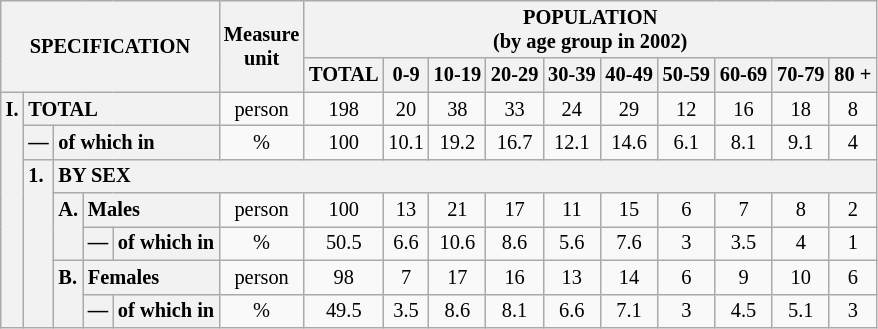<table class="wikitable" style="font-size:85%; text-align:center">
<tr>
<th rowspan="2" colspan="5">SPECIFICATION</th>
<th rowspan="2">Measure<br> unit</th>
<th colspan="10" rowspan="1">POPULATION<br> (by age group in 2002)</th>
</tr>
<tr>
<th>TOTAL</th>
<th>0-9</th>
<th>10-19</th>
<th>20-29</th>
<th>30-39</th>
<th>40-49</th>
<th>50-59</th>
<th>60-69</th>
<th>70-79</th>
<th>80 +</th>
</tr>
<tr>
<th style="text-align:left" valign="top" rowspan="7">I.</th>
<th style="text-align:left" colspan="4">TOTAL</th>
<td>person</td>
<td>198</td>
<td>20</td>
<td>38</td>
<td>33</td>
<td>24</td>
<td>29</td>
<td>12</td>
<td>16</td>
<td>18</td>
<td>8</td>
</tr>
<tr>
<th style="text-align:left" valign="top">—</th>
<th style="text-align:left" colspan="3">of which in</th>
<td>%</td>
<td>100</td>
<td>10.1</td>
<td>19.2</td>
<td>16.7</td>
<td>12.1</td>
<td>14.6</td>
<td>6.1</td>
<td>8.1</td>
<td>9.1</td>
<td>4</td>
</tr>
<tr>
<th style="text-align:left" valign="top" rowspan="5">1.</th>
<th style="text-align:left" colspan="14">BY SEX</th>
</tr>
<tr>
<th style="text-align:left" valign="top" rowspan="2">A.</th>
<th style="text-align:left" colspan="2">Males</th>
<td>person</td>
<td>100</td>
<td>13</td>
<td>21</td>
<td>17</td>
<td>11</td>
<td>15</td>
<td>6</td>
<td>7</td>
<td>8</td>
<td>2</td>
</tr>
<tr>
<th style="text-align:left" valign="top">—</th>
<th style="text-align:left" colspan="1">of which in</th>
<td>%</td>
<td>50.5</td>
<td>6.6</td>
<td>10.6</td>
<td>8.6</td>
<td>5.6</td>
<td>7.6</td>
<td>3</td>
<td>3.5</td>
<td>4</td>
<td>1</td>
</tr>
<tr>
<th style="text-align:left" valign="top" rowspan="2">B.</th>
<th style="text-align:left" colspan="2">Females</th>
<td>person</td>
<td>98</td>
<td>7</td>
<td>17</td>
<td>16</td>
<td>13</td>
<td>14</td>
<td>6</td>
<td>9</td>
<td>10</td>
<td>6</td>
</tr>
<tr>
<th style="text-align:left" valign="top">—</th>
<th style="text-align:left" colspan="1">of which in</th>
<td>%</td>
<td>49.5</td>
<td>3.5</td>
<td>8.6</td>
<td>8.1</td>
<td>6.6</td>
<td>7.1</td>
<td>3</td>
<td>4.5</td>
<td>5.1</td>
<td>3</td>
</tr>
</table>
